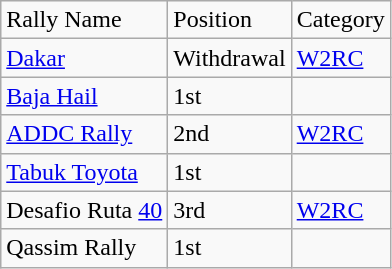<table class="wikitable">
<tr>
<td>Rally Name</td>
<td>Position</td>
<td>Category</td>
</tr>
<tr>
<td><a href='#'>Dakar</a> </td>
<td>Withdrawal</td>
<td><a href='#'>W2RC</a></td>
</tr>
<tr>
<td><a href='#'>Baja Hail</a> </td>
<td>1st</td>
<td></td>
</tr>
<tr>
<td><a href='#'>ADDC Rally</a> </td>
<td>2nd</td>
<td><a href='#'>W2RC</a></td>
</tr>
<tr>
<td><a href='#'>Tabuk Toyota</a>  </td>
<td>1st</td>
<td></td>
</tr>
<tr>
<td>Desafio Ruta <a href='#'>40</a> </td>
<td>3rd</td>
<td><a href='#'>W2RC</a></td>
</tr>
<tr>
<td>Qassim Rally </td>
<td>1st</td>
<td></td>
</tr>
</table>
